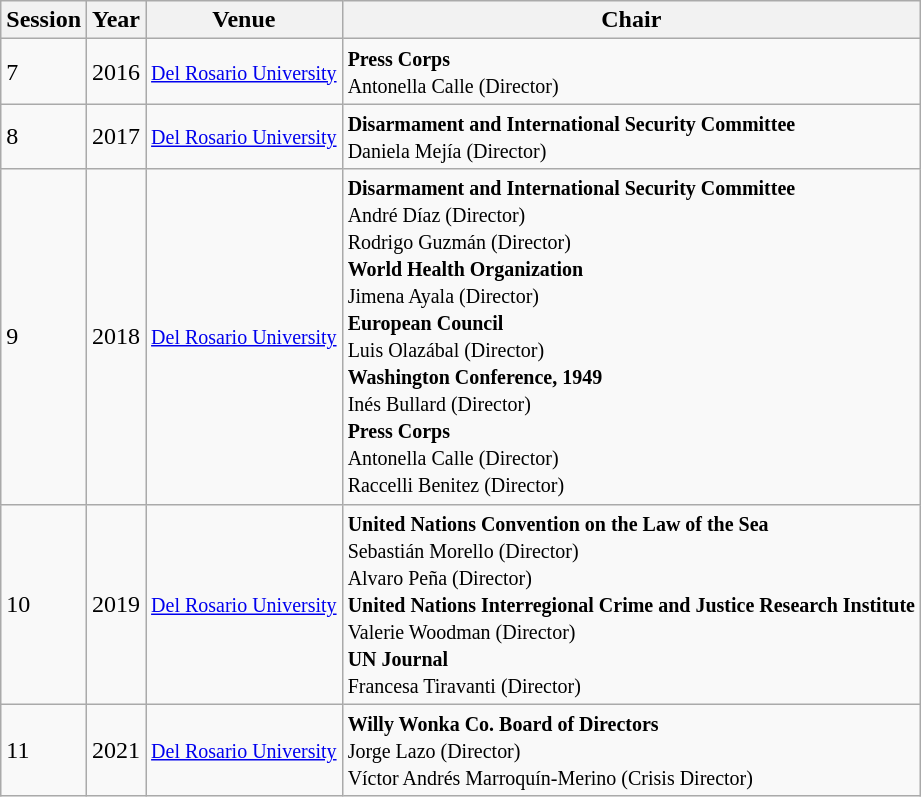<table class="wikitable">
<tr>
<th>Session</th>
<th>Year</th>
<th>Venue</th>
<th>Chair</th>
</tr>
<tr>
<td>7</td>
<td>2016</td>
<td><small><a href='#'>Del Rosario University</a></small></td>
<td><small><strong>Press Corps</strong><br>Antonella Calle (Director)</small></td>
</tr>
<tr>
<td>8</td>
<td>2017</td>
<td><small><a href='#'>Del Rosario University</a></small></td>
<td><small><strong>Disarmament and International Security Committee</strong><br>Daniela Mejía (Director)</small></td>
</tr>
<tr>
<td>9</td>
<td>2018</td>
<td><small><a href='#'>Del Rosario University</a></small></td>
<td><small><strong>Disarmament and International Security Committee</strong><br>André Díaz (Director)<br>Rodrigo Guzmán (Director)<br><strong>World Health Organization</strong><br>Jimena Ayala (Director)<br><strong>European Council</strong><br>Luis Olazábal (Director)<br><strong>Washington Conference, 1949</strong><br>Inés Bullard (Director)<br><strong>Press Corps</strong><br>Antonella Calle (Director)<br>Raccelli Benitez (Director)</small></td>
</tr>
<tr>
<td>10</td>
<td>2019</td>
<td><small><a href='#'>Del Rosario University</a></small></td>
<td><small><strong>United Nations Convention on the Law of the Sea</strong><br>Sebastián Morello (Director)<br>Alvaro Peña (Director)<br><strong>United Nations Interregional Crime and Justice Research Institute</strong><br>Valerie Woodman (Director)<br><strong>UN Journal</strong><br>Francesa Tiravanti (Director)</small></td>
</tr>
<tr>
<td>11</td>
<td>2021</td>
<td><small><a href='#'>Del Rosario University</a></small></td>
<td><small><strong>Willy Wonka Co. Board of Directors</strong><br>Jorge Lazo (Director)<br>Víctor Andrés Marroquín-Merino (Crisis Director)</small></td>
</tr>
</table>
